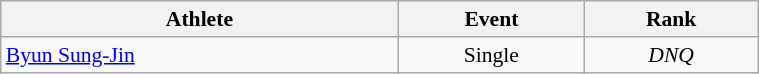<table class=wikitable style="font-size:90%; text-align:center; width:40%">
<tr>
<th>Athlete</th>
<th>Event</th>
<th>Rank</th>
</tr>
<tr>
<td rowspan=1 align=left><a href='#'>Byun Sung-Jin</a></td>
<td>Single</td>
<td><em>DNQ</em></td>
</tr>
</table>
